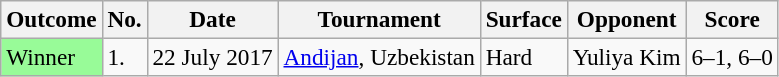<table class="sortable wikitable" style=font-size:97%>
<tr>
<th>Outcome</th>
<th>No.</th>
<th>Date</th>
<th>Tournament</th>
<th>Surface</th>
<th>Opponent</th>
<th>Score</th>
</tr>
<tr>
<td bgcolor="98FB98">Winner</td>
<td>1.</td>
<td>22 July 2017</td>
<td><a href='#'>Andijan</a>, Uzbekistan</td>
<td>Hard</td>
<td> Yuliya Kim</td>
<td>6–1, 6–0</td>
</tr>
</table>
